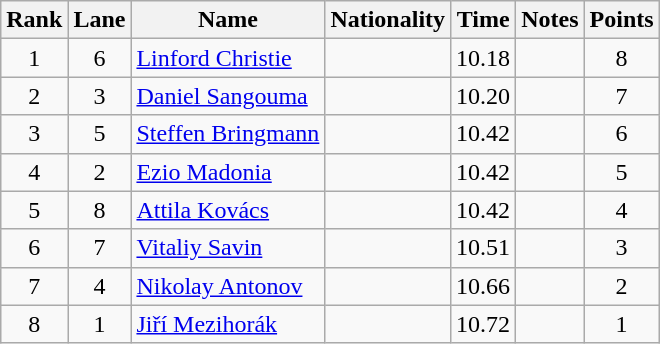<table class="wikitable sortable" style="text-align:center">
<tr>
<th>Rank</th>
<th>Lane</th>
<th>Name</th>
<th>Nationality</th>
<th>Time</th>
<th>Notes</th>
<th>Points</th>
</tr>
<tr>
<td>1</td>
<td>6</td>
<td align=left><a href='#'>Linford Christie</a></td>
<td align=left></td>
<td>10.18</td>
<td></td>
<td>8</td>
</tr>
<tr>
<td>2</td>
<td>3</td>
<td align=left><a href='#'>Daniel Sangouma</a></td>
<td align=left></td>
<td>10.20</td>
<td></td>
<td>7</td>
</tr>
<tr>
<td>3</td>
<td>5</td>
<td align=left><a href='#'>Steffen Bringmann</a></td>
<td align=left></td>
<td>10.42</td>
<td></td>
<td>6</td>
</tr>
<tr>
<td>4</td>
<td>2</td>
<td align=left><a href='#'>Ezio Madonia</a></td>
<td align=left></td>
<td>10.42</td>
<td></td>
<td>5</td>
</tr>
<tr>
<td>5</td>
<td>8</td>
<td align=left><a href='#'>Attila Kovács</a></td>
<td align=left></td>
<td>10.42</td>
<td></td>
<td>4</td>
</tr>
<tr>
<td>6</td>
<td>7</td>
<td align=left><a href='#'>Vitaliy Savin</a></td>
<td align=left></td>
<td>10.51</td>
<td></td>
<td>3</td>
</tr>
<tr>
<td>7</td>
<td>4</td>
<td align=left><a href='#'>Nikolay Antonov</a></td>
<td align=left></td>
<td>10.66</td>
<td></td>
<td>2</td>
</tr>
<tr>
<td>8</td>
<td>1</td>
<td align=left><a href='#'>Jiří Mezihorák</a></td>
<td align=left></td>
<td>10.72</td>
<td></td>
<td>1</td>
</tr>
</table>
